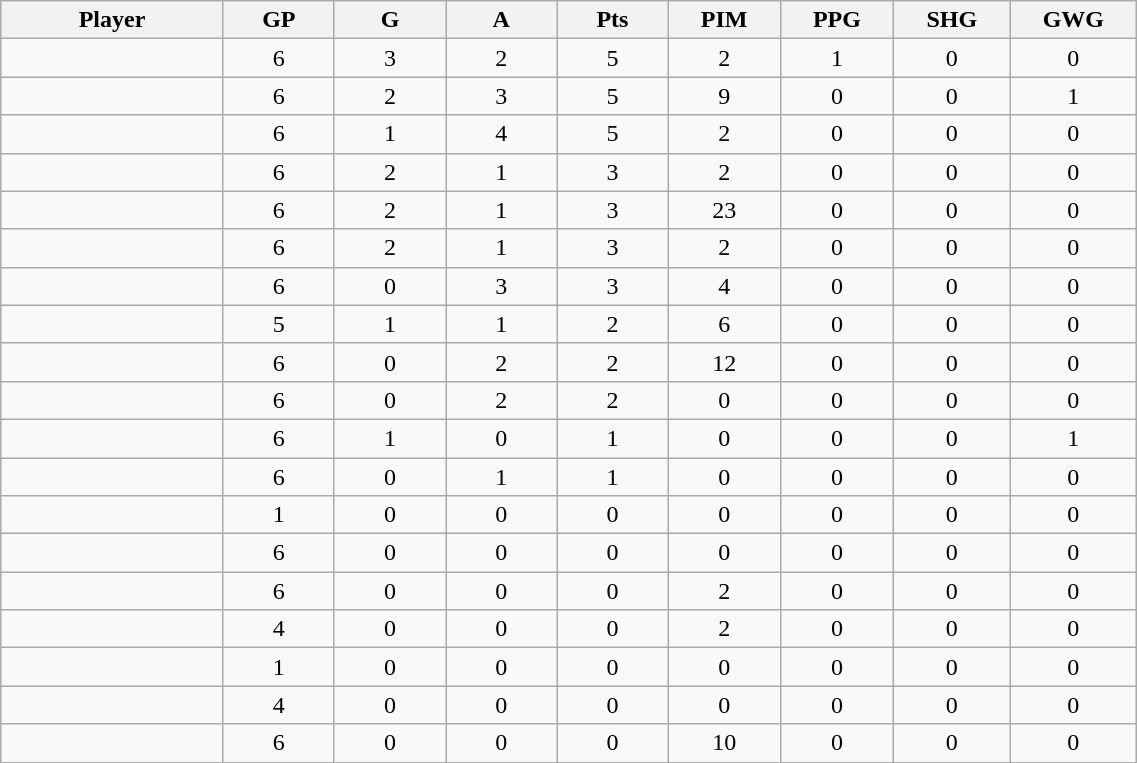<table class="wikitable sortable" width="60%">
<tr ALIGN="center">
<th bgcolor="#DDDDFF" width="10%">Player</th>
<th bgcolor="#DDDDFF" width="5%" title="Games played">GP</th>
<th bgcolor="#DDDDFF" width="5%" title="Goals">G</th>
<th bgcolor="#DDDDFF" width="5%" title="Assists">A</th>
<th bgcolor="#DDDDFF" width="5%" title="Points">Pts</th>
<th bgcolor="#DDDDFF" width="5%" title="Penalties in Minutes">PIM</th>
<th bgcolor="#DDDDFF" width="5%" title="Power Play Goals">PPG</th>
<th bgcolor="#DDDDFF" width="5%" title="Short-handed Goals">SHG</th>
<th bgcolor="#DDDDFF" width="5%" title="Game-winning Goals">GWG</th>
</tr>
<tr align="center">
<td align="right"></td>
<td>6</td>
<td>3</td>
<td>2</td>
<td>5</td>
<td>2</td>
<td>1</td>
<td>0</td>
<td>0</td>
</tr>
<tr align="center">
<td align="right"></td>
<td>6</td>
<td>2</td>
<td>3</td>
<td>5</td>
<td>9</td>
<td>0</td>
<td>0</td>
<td>1</td>
</tr>
<tr align="center">
<td align="right"></td>
<td>6</td>
<td>1</td>
<td>4</td>
<td>5</td>
<td>2</td>
<td>0</td>
<td>0</td>
<td>0</td>
</tr>
<tr align="center">
<td align="right"></td>
<td>6</td>
<td>2</td>
<td>1</td>
<td>3</td>
<td>2</td>
<td>0</td>
<td>0</td>
<td>0</td>
</tr>
<tr align="center">
<td align="right"></td>
<td>6</td>
<td>2</td>
<td>1</td>
<td>3</td>
<td>23</td>
<td>0</td>
<td>0</td>
<td>0</td>
</tr>
<tr align="center">
<td align="right"></td>
<td>6</td>
<td>2</td>
<td>1</td>
<td>3</td>
<td>2</td>
<td>0</td>
<td>0</td>
<td>0</td>
</tr>
<tr align="center">
<td align="right"></td>
<td>6</td>
<td>0</td>
<td>3</td>
<td>3</td>
<td>4</td>
<td>0</td>
<td>0</td>
<td>0</td>
</tr>
<tr align="center">
<td align="right"></td>
<td>5</td>
<td>1</td>
<td>1</td>
<td>2</td>
<td>6</td>
<td>0</td>
<td>0</td>
<td>0</td>
</tr>
<tr align="center">
<td align="right"></td>
<td>6</td>
<td>0</td>
<td>2</td>
<td>2</td>
<td>12</td>
<td>0</td>
<td>0</td>
<td>0</td>
</tr>
<tr align="center">
<td align="right"></td>
<td>6</td>
<td>0</td>
<td>2</td>
<td>2</td>
<td>0</td>
<td>0</td>
<td>0</td>
<td>0</td>
</tr>
<tr align="center">
<td align="right"></td>
<td>6</td>
<td>1</td>
<td>0</td>
<td>1</td>
<td>0</td>
<td>0</td>
<td>0</td>
<td>1</td>
</tr>
<tr align="center">
<td align="right"></td>
<td>6</td>
<td>0</td>
<td>1</td>
<td>1</td>
<td>0</td>
<td>0</td>
<td>0</td>
<td>0</td>
</tr>
<tr align="center">
<td align="right"></td>
<td>1</td>
<td>0</td>
<td>0</td>
<td>0</td>
<td>0</td>
<td>0</td>
<td>0</td>
<td>0</td>
</tr>
<tr align="center">
<td align="right"></td>
<td>6</td>
<td>0</td>
<td>0</td>
<td>0</td>
<td>0</td>
<td>0</td>
<td>0</td>
<td>0</td>
</tr>
<tr align="center">
<td align="right"></td>
<td>6</td>
<td>0</td>
<td>0</td>
<td>0</td>
<td>2</td>
<td>0</td>
<td>0</td>
<td>0</td>
</tr>
<tr align="center">
<td align="right"></td>
<td>4</td>
<td>0</td>
<td>0</td>
<td>0</td>
<td>2</td>
<td>0</td>
<td>0</td>
<td>0</td>
</tr>
<tr align="center">
<td align="right"></td>
<td>1</td>
<td>0</td>
<td>0</td>
<td>0</td>
<td>0</td>
<td>0</td>
<td>0</td>
<td>0</td>
</tr>
<tr align="center">
<td align="right"></td>
<td>4</td>
<td>0</td>
<td>0</td>
<td>0</td>
<td>0</td>
<td>0</td>
<td>0</td>
<td>0</td>
</tr>
<tr align="center">
<td align="right"></td>
<td>6</td>
<td>0</td>
<td>0</td>
<td>0</td>
<td>10</td>
<td>0</td>
<td>0</td>
<td>0</td>
</tr>
</table>
